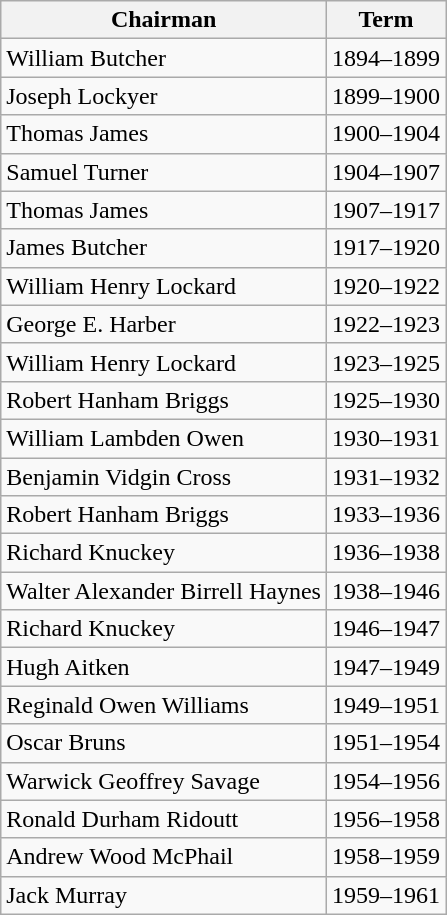<table class="wikitable">
<tr>
<th>Chairman</th>
<th>Term</th>
</tr>
<tr>
<td>William Butcher</td>
<td>1894–1899</td>
</tr>
<tr>
<td>Joseph Lockyer</td>
<td>1899–1900</td>
</tr>
<tr>
<td>Thomas James</td>
<td>1900–1904</td>
</tr>
<tr>
<td>Samuel Turner</td>
<td>1904–1907</td>
</tr>
<tr>
<td>Thomas James</td>
<td>1907–1917</td>
</tr>
<tr>
<td>James Butcher</td>
<td>1917–1920</td>
</tr>
<tr>
<td>William Henry Lockard</td>
<td>1920–1922</td>
</tr>
<tr>
<td>George E. Harber</td>
<td>1922–1923</td>
</tr>
<tr>
<td>William Henry Lockard</td>
<td>1923–1925</td>
</tr>
<tr>
<td>Robert Hanham Briggs</td>
<td>1925–1930</td>
</tr>
<tr>
<td>William Lambden Owen</td>
<td>1930–1931</td>
</tr>
<tr>
<td>Benjamin Vidgin Cross</td>
<td>1931–1932</td>
</tr>
<tr>
<td>Robert Hanham Briggs</td>
<td>1933–1936</td>
</tr>
<tr>
<td>Richard Knuckey</td>
<td>1936–1938</td>
</tr>
<tr>
<td>Walter Alexander Birrell Haynes</td>
<td>1938–1946</td>
</tr>
<tr>
<td>Richard Knuckey</td>
<td>1946–1947</td>
</tr>
<tr>
<td>Hugh Aitken</td>
<td>1947–1949</td>
</tr>
<tr>
<td>Reginald Owen Williams</td>
<td>1949–1951</td>
</tr>
<tr>
<td>Oscar Bruns</td>
<td>1951–1954</td>
</tr>
<tr>
<td>Warwick Geoffrey Savage</td>
<td>1954–1956</td>
</tr>
<tr>
<td>Ronald Durham Ridoutt</td>
<td>1956–1958</td>
</tr>
<tr>
<td>Andrew Wood McPhail</td>
<td>1958–1959</td>
</tr>
<tr>
<td>Jack Murray</td>
<td>1959–1961</td>
</tr>
</table>
